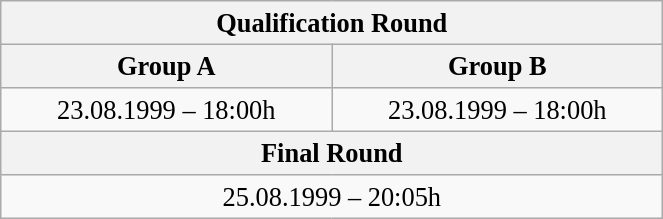<table class="wikitable" style=" text-align:center; font-size:110%;" width="35%">
<tr>
<th colspan="2">Qualification Round</th>
</tr>
<tr>
<th>Group A</th>
<th>Group B</th>
</tr>
<tr>
<td>23.08.1999 – 18:00h</td>
<td>23.08.1999 – 18:00h</td>
</tr>
<tr>
<th colspan="2">Final Round</th>
</tr>
<tr>
<td colspan="2">25.08.1999 – 20:05h</td>
</tr>
</table>
